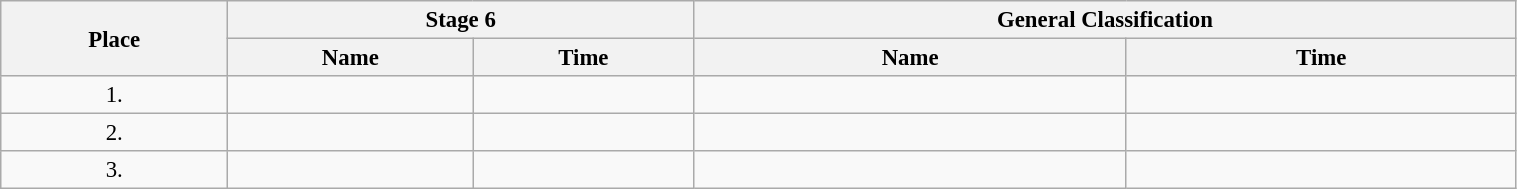<table class=wikitable style="font-size:95%" width="80%">
<tr>
<th rowspan="2">Place</th>
<th colspan="2">Stage 6</th>
<th colspan="2">General Classification</th>
</tr>
<tr>
<th>Name</th>
<th>Time</th>
<th>Name</th>
<th>Time</th>
</tr>
<tr>
<td align="center">1.</td>
<td></td>
<td></td>
<td></td>
<td></td>
</tr>
<tr>
<td align="center">2.</td>
<td></td>
<td></td>
<td></td>
<td></td>
</tr>
<tr>
<td align="center">3.</td>
<td></td>
<td></td>
<td></td>
<td></td>
</tr>
</table>
